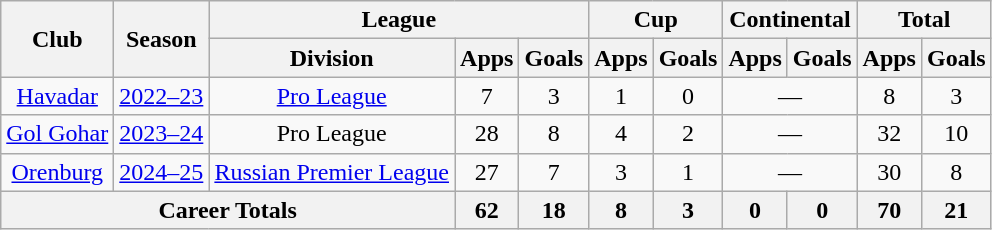<table class="wikitable" style="text-align: center;">
<tr>
<th rowspan="2">Club</th>
<th rowspan="2">Season</th>
<th colspan="3">League</th>
<th colspan="2">Cup</th>
<th colspan="2">Continental</th>
<th colspan="2">Total</th>
</tr>
<tr>
<th>Division</th>
<th>Apps</th>
<th>Goals</th>
<th>Apps</th>
<th>Goals</th>
<th>Apps</th>
<th>Goals</th>
<th>Apps</th>
<th>Goals</th>
</tr>
<tr>
<td><a href='#'>Havadar</a></td>
<td><a href='#'>2022–23</a></td>
<td><a href='#'>Pro League</a></td>
<td>7</td>
<td>3</td>
<td>1</td>
<td>0</td>
<td colspan=2>—</td>
<td>8</td>
<td>3</td>
</tr>
<tr>
<td><a href='#'>Gol Gohar</a></td>
<td><a href='#'>2023–24</a></td>
<td>Pro League</td>
<td>28</td>
<td>8</td>
<td>4</td>
<td>2</td>
<td colspan=2>—</td>
<td>32</td>
<td>10</td>
</tr>
<tr>
<td><a href='#'>Orenburg</a></td>
<td><a href='#'>2024–25</a></td>
<td><a href='#'>Russian Premier League</a></td>
<td>27</td>
<td>7</td>
<td>3</td>
<td>1</td>
<td colspan="2">—</td>
<td>30</td>
<td>8</td>
</tr>
<tr>
<th colspan="3">Career Totals</th>
<th>62</th>
<th>18</th>
<th>8</th>
<th>3</th>
<th>0</th>
<th>0</th>
<th>70</th>
<th>21</th>
</tr>
</table>
